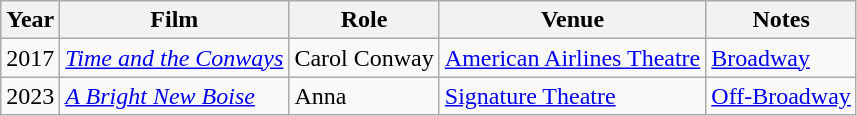<table class="wikitable">
<tr>
<th>Year</th>
<th>Film</th>
<th>Role</th>
<th>Venue</th>
<th class="unsortable">Notes</th>
</tr>
<tr>
<td>2017</td>
<td><em><a href='#'>Time and the Conways</a></em></td>
<td>Carol Conway</td>
<td><a href='#'>American Airlines Theatre</a></td>
<td><a href='#'>Broadway</a></td>
</tr>
<tr>
<td>2023</td>
<td><em><a href='#'>A Bright New Boise</a></em></td>
<td>Anna</td>
<td><a href='#'>Signature Theatre</a></td>
<td><a href='#'>Off-Broadway</a></td>
</tr>
</table>
